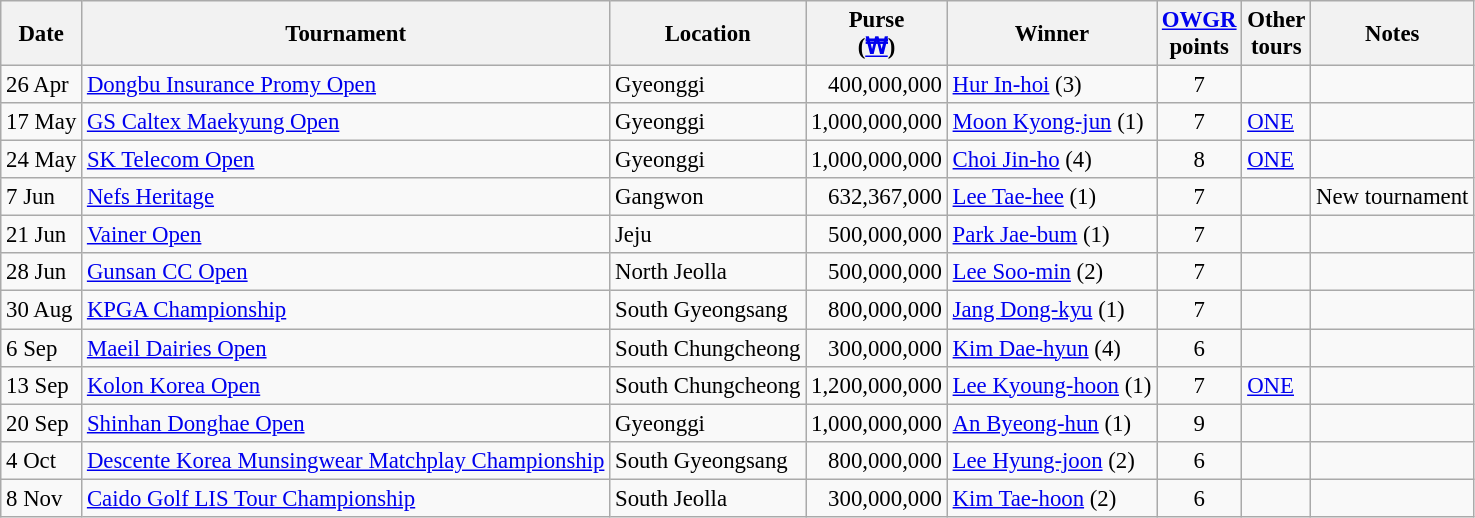<table class="wikitable" style="font-size:95%;">
<tr>
<th>Date</th>
<th>Tournament</th>
<th>Location</th>
<th>Purse<br>(<a href='#'>₩</a>)</th>
<th>Winner</th>
<th><a href='#'>OWGR</a><br>points</th>
<th>Other<br>tours</th>
<th>Notes</th>
</tr>
<tr>
<td>26 Apr</td>
<td><a href='#'>Dongbu Insurance Promy Open</a></td>
<td>Gyeonggi</td>
<td align=right>400,000,000</td>
<td> <a href='#'>Hur In-hoi</a> (3)</td>
<td align=center>7</td>
<td></td>
<td></td>
</tr>
<tr>
<td>17 May</td>
<td><a href='#'>GS Caltex Maekyung Open</a></td>
<td>Gyeonggi</td>
<td align=right>1,000,000,000</td>
<td> <a href='#'>Moon Kyong-jun</a> (1)</td>
<td align=center>7</td>
<td><a href='#'>ONE</a></td>
<td></td>
</tr>
<tr>
<td>24 May</td>
<td><a href='#'>SK Telecom Open</a></td>
<td>Gyeonggi</td>
<td align=right>1,000,000,000</td>
<td> <a href='#'>Choi Jin-ho</a> (4)</td>
<td align=center>8</td>
<td><a href='#'>ONE</a></td>
<td></td>
</tr>
<tr>
<td>7 Jun</td>
<td><a href='#'>Nefs Heritage</a></td>
<td>Gangwon</td>
<td align=right>632,367,000</td>
<td> <a href='#'>Lee Tae-hee</a> (1)</td>
<td align=center>7</td>
<td></td>
<td>New tournament</td>
</tr>
<tr>
<td>21 Jun</td>
<td><a href='#'>Vainer Open</a></td>
<td>Jeju</td>
<td align=right>500,000,000</td>
<td> <a href='#'>Park Jae-bum</a> (1)</td>
<td align=center>7</td>
<td></td>
<td></td>
</tr>
<tr>
<td>28 Jun</td>
<td><a href='#'>Gunsan CC Open</a></td>
<td>North Jeolla</td>
<td align=right>500,000,000</td>
<td> <a href='#'>Lee Soo-min</a> (2)</td>
<td align=center>7</td>
<td></td>
<td></td>
</tr>
<tr>
<td>30 Aug</td>
<td><a href='#'>KPGA Championship</a></td>
<td>South Gyeongsang</td>
<td align=right>800,000,000</td>
<td> <a href='#'>Jang Dong-kyu</a> (1)</td>
<td align=center>7</td>
<td></td>
<td></td>
</tr>
<tr>
<td>6 Sep</td>
<td><a href='#'>Maeil Dairies Open</a></td>
<td>South Chungcheong</td>
<td align=right>300,000,000</td>
<td> <a href='#'>Kim Dae-hyun</a> (4)</td>
<td align=center>6</td>
<td></td>
<td></td>
</tr>
<tr>
<td>13 Sep</td>
<td><a href='#'>Kolon Korea Open</a></td>
<td>South Chungcheong</td>
<td align=right>1,200,000,000</td>
<td> <a href='#'>Lee Kyoung-hoon</a> (1)</td>
<td align=center>7</td>
<td><a href='#'>ONE</a></td>
<td></td>
</tr>
<tr>
<td>20 Sep</td>
<td><a href='#'>Shinhan Donghae Open</a></td>
<td>Gyeonggi</td>
<td align=right>1,000,000,000</td>
<td> <a href='#'>An Byeong-hun</a> (1)</td>
<td align=center>9</td>
<td></td>
<td></td>
</tr>
<tr>
<td>4 Oct</td>
<td><a href='#'>Descente Korea Munsingwear Matchplay Championship</a></td>
<td>South Gyeongsang</td>
<td align=right>800,000,000</td>
<td> <a href='#'>Lee Hyung-joon</a> (2)</td>
<td align=center>6</td>
<td></td>
<td></td>
</tr>
<tr>
<td>8 Nov</td>
<td><a href='#'>Caido Golf LIS Tour Championship</a></td>
<td>South Jeolla</td>
<td align=right>300,000,000</td>
<td> <a href='#'>Kim Tae-hoon</a> (2)</td>
<td align=center>6</td>
<td></td>
<td></td>
</tr>
</table>
